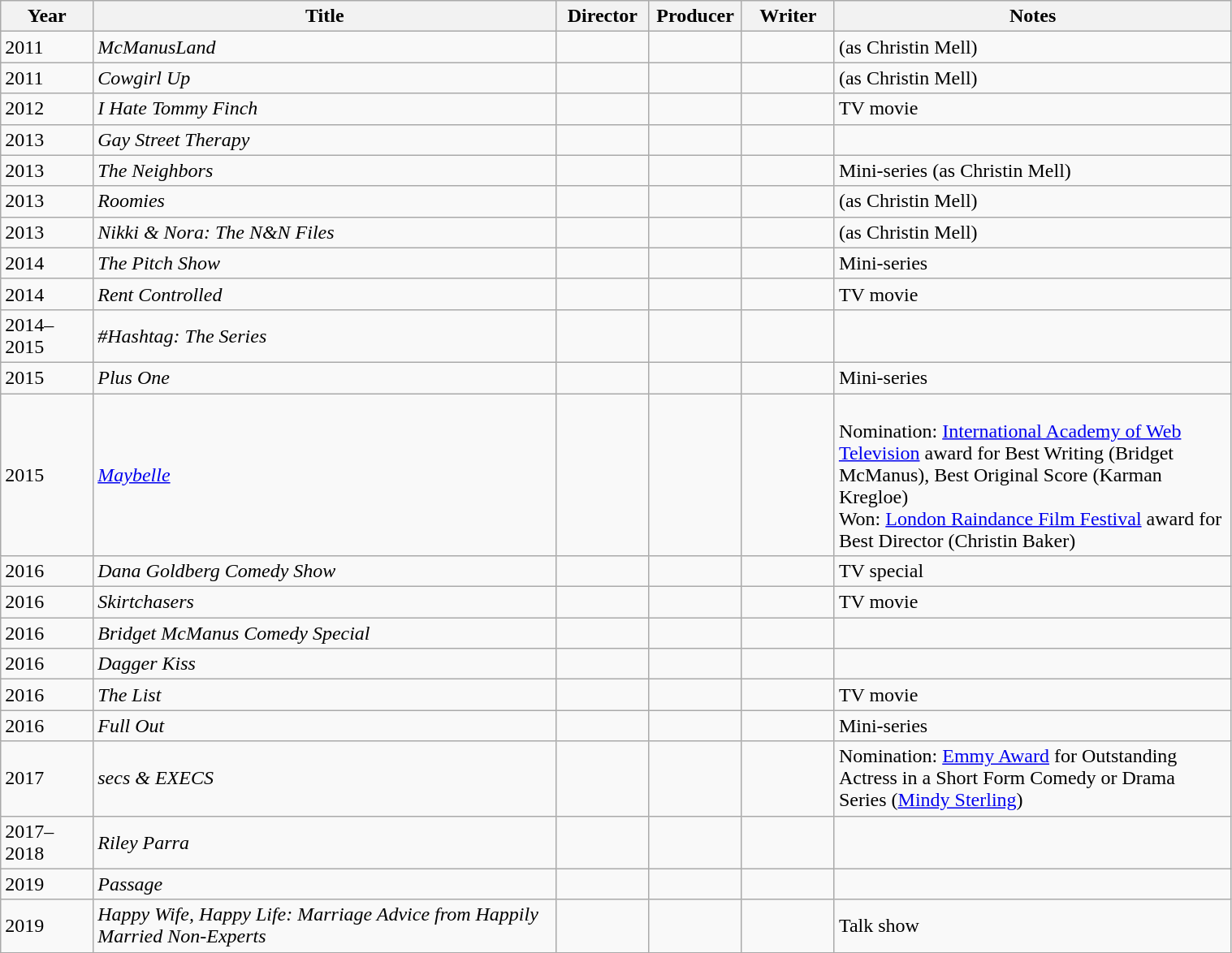<table class="wikitable" style="width:80%;" "text-align:center;">
<tr>
<th style="width:7%;">Year</th>
<th style="width:35%;">Title</th>
<th style="width:7%;">Director</th>
<th style="width:7%;">Producer</th>
<th style="width:7%;">Writer</th>
<th style="width:30%;">Notes</th>
</tr>
<tr>
<td>2011</td>
<td><em>McManusLand</em></td>
<td></td>
<td></td>
<td></td>
<td>(as Christin Mell)</td>
</tr>
<tr>
<td>2011</td>
<td><em>Cowgirl Up</em></td>
<td></td>
<td></td>
<td></td>
<td>(as Christin Mell)</td>
</tr>
<tr>
<td>2012</td>
<td><em>I Hate Tommy Finch</em></td>
<td></td>
<td></td>
<td></td>
<td>TV movie</td>
</tr>
<tr>
<td>2013</td>
<td><em>Gay Street Therapy</em></td>
<td></td>
<td></td>
<td></td>
<td></td>
</tr>
<tr>
<td>2013</td>
<td><em>The Neighbors</em></td>
<td></td>
<td></td>
<td></td>
<td>Mini-series (as Christin Mell)</td>
</tr>
<tr>
<td>2013</td>
<td><em>Roomies</em></td>
<td></td>
<td></td>
<td></td>
<td>(as Christin Mell)</td>
</tr>
<tr>
<td>2013</td>
<td><em>Nikki & Nora: The N&N Files</em></td>
<td></td>
<td></td>
<td></td>
<td>(as Christin Mell)</td>
</tr>
<tr>
<td>2014</td>
<td><em>The Pitch Show</em></td>
<td></td>
<td></td>
<td></td>
<td>Mini-series</td>
</tr>
<tr>
<td>2014</td>
<td><em>Rent Controlled</em></td>
<td></td>
<td></td>
<td></td>
<td>TV movie</td>
</tr>
<tr>
<td>2014–2015</td>
<td><em>#Hashtag: The Series</em></td>
<td></td>
<td></td>
<td></td>
<td></td>
</tr>
<tr>
<td>2015</td>
<td><em>Plus One</em></td>
<td></td>
<td></td>
<td></td>
<td>Mini-series</td>
</tr>
<tr>
<td>2015</td>
<td><em><a href='#'>Maybelle</a></em></td>
<td></td>
<td></td>
<td></td>
<td> <br> Nomination: <a href='#'>International Academy of Web Television</a> award for Best Writing (Bridget McManus), Best Original Score (Karman Kregloe) <br> Won: <a href='#'>London Raindance Film Festival</a> award for Best Director (Christin Baker)</td>
</tr>
<tr>
<td>2016</td>
<td><em>Dana Goldberg Comedy Show</em></td>
<td></td>
<td></td>
<td></td>
<td>TV special</td>
</tr>
<tr>
<td>2016</td>
<td><em>Skirtchasers</em></td>
<td></td>
<td></td>
<td></td>
<td>TV movie</td>
</tr>
<tr>
<td>2016</td>
<td><em>Bridget McManus Comedy Special</em></td>
<td></td>
<td></td>
<td></td>
<td></td>
</tr>
<tr>
<td>2016</td>
<td><em>Dagger Kiss</em></td>
<td></td>
<td></td>
<td></td>
<td></td>
</tr>
<tr>
<td>2016</td>
<td><em>The List</em></td>
<td></td>
<td></td>
<td></td>
<td>TV movie</td>
</tr>
<tr>
<td>2016</td>
<td><em>Full Out</em></td>
<td></td>
<td></td>
<td></td>
<td>Mini-series</td>
</tr>
<tr>
<td>2017</td>
<td><em>secs & EXECS</em></td>
<td></td>
<td></td>
<td></td>
<td>Nomination: <a href='#'>Emmy Award</a> for Outstanding Actress in a Short Form Comedy or Drama Series (<a href='#'>Mindy Sterling</a>)</td>
</tr>
<tr>
<td>2017–2018</td>
<td><em>Riley Parra</em></td>
<td></td>
<td></td>
<td></td>
<td></td>
</tr>
<tr>
<td>2019</td>
<td><em>Passage</em></td>
<td></td>
<td></td>
<td></td>
<td></td>
</tr>
<tr>
<td>2019</td>
<td><em>Happy Wife, Happy Life: Marriage Advice from Happily Married Non-Experts</em></td>
<td></td>
<td></td>
<td></td>
<td>Talk show</td>
</tr>
<tr>
</tr>
</table>
